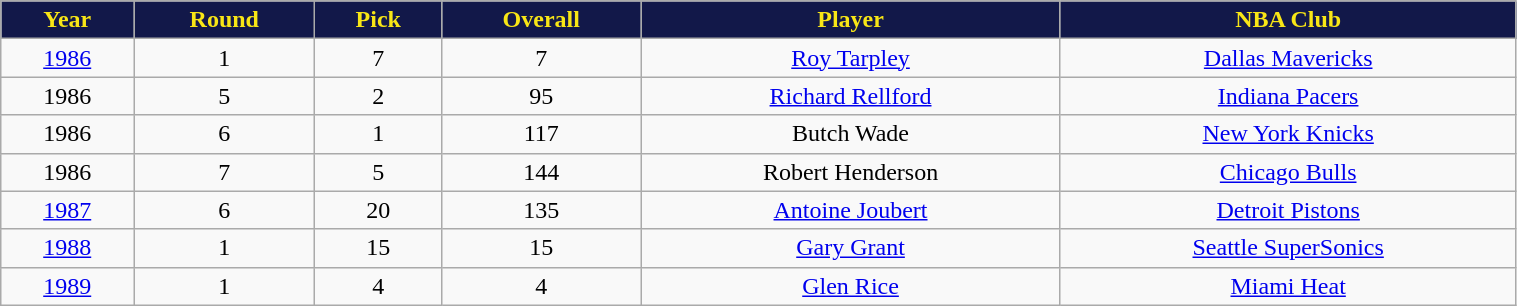<table class="wikitable" width="80%">
<tr align="center"  style="background:#121849;color:#F8E616;">
<td><strong>Year</strong></td>
<td><strong>Round</strong></td>
<td><strong>Pick</strong></td>
<td><strong>Overall</strong></td>
<td><strong>Player</strong></td>
<td><strong>NBA Club</strong></td>
</tr>
<tr align="center" bgcolor="">
<td><a href='#'>1986</a></td>
<td>1</td>
<td>7</td>
<td>7</td>
<td><a href='#'>Roy Tarpley</a></td>
<td><a href='#'>Dallas Mavericks</a></td>
</tr>
<tr align="center" bgcolor="">
<td>1986</td>
<td>5</td>
<td>2</td>
<td>95</td>
<td><a href='#'>Richard Rellford</a></td>
<td><a href='#'>Indiana Pacers</a></td>
</tr>
<tr align="center" bgcolor="">
<td>1986</td>
<td>6</td>
<td>1</td>
<td>117</td>
<td>Butch Wade</td>
<td><a href='#'>New York Knicks</a></td>
</tr>
<tr align="center" bgcolor="">
<td>1986</td>
<td>7</td>
<td>5</td>
<td>144</td>
<td>Robert Henderson</td>
<td><a href='#'>Chicago Bulls</a></td>
</tr>
<tr align="center" bgcolor="">
<td><a href='#'>1987</a></td>
<td>6</td>
<td>20</td>
<td>135</td>
<td><a href='#'>Antoine Joubert</a></td>
<td><a href='#'>Detroit Pistons</a></td>
</tr>
<tr align="center" bgcolor="">
<td><a href='#'>1988</a></td>
<td>1</td>
<td>15</td>
<td>15</td>
<td><a href='#'>Gary Grant</a></td>
<td><a href='#'>Seattle SuperSonics</a></td>
</tr>
<tr align="center" bgcolor="">
<td><a href='#'>1989</a></td>
<td>1</td>
<td>4</td>
<td>4</td>
<td><a href='#'>Glen Rice</a></td>
<td><a href='#'>Miami Heat</a></td>
</tr>
</table>
